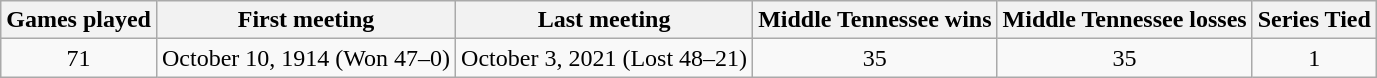<table class="wikitable">
<tr>
<th>Games played</th>
<th>First meeting</th>
<th>Last meeting</th>
<th>Middle Tennessee wins</th>
<th>Middle Tennessee losses</th>
<th>Series Tied</th>
</tr>
<tr style="text-align:center;">
<td>71</td>
<td>October 10, 1914 (Won 47–0)</td>
<td>October 3, 2021 (Lost 48–21)</td>
<td>35</td>
<td>35</td>
<td>1</td>
</tr>
</table>
